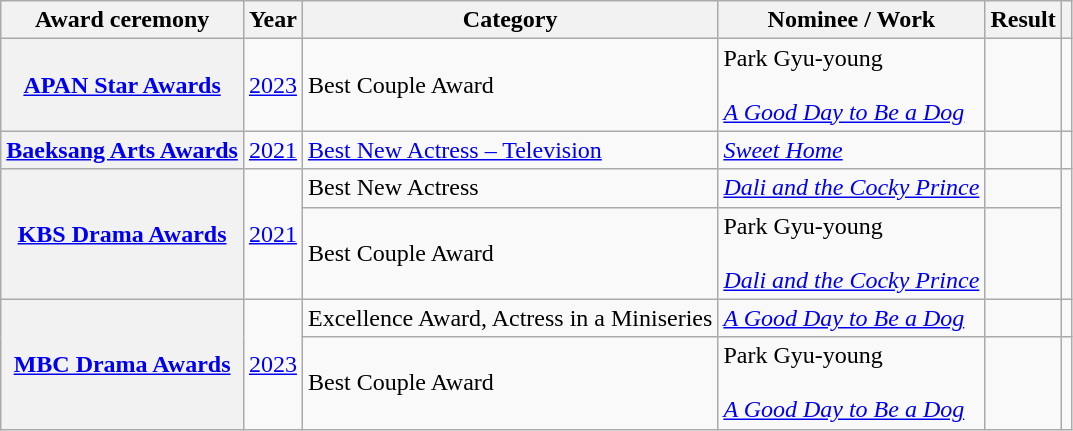<table class="wikitable plainrowheaders sortable">
<tr>
<th scope="col">Award ceremony</th>
<th scope="col">Year</th>
<th scope="col">Category</th>
<th scope="col">Nominee / Work</th>
<th scope="col">Result</th>
<th scope="col" class="unsortable"></th>
</tr>
<tr>
<th scope="row"><a href='#'>APAN Star Awards</a></th>
<td style="text-align:center"><a href='#'>2023</a></td>
<td>Best Couple Award</td>
<td>Park Gyu-young<br><br><em><a href='#'>A Good Day to Be a Dog</a></em></td>
<td></td>
<td style="text-align:center"></td>
</tr>
<tr>
<th scope="row"><a href='#'>Baeksang Arts Awards</a></th>
<td style="text-align:center"><a href='#'>2021</a></td>
<td><a href='#'>Best New Actress – Television</a></td>
<td><em><a href='#'>Sweet Home</a></em></td>
<td></td>
<td style="text-align:center"></td>
</tr>
<tr>
<th scope="row"  rowspan="2"><a href='#'>KBS Drama Awards</a></th>
<td rowspan="2" style="text-align:center"><a href='#'>2021</a></td>
<td>Best New Actress</td>
<td><em><a href='#'>Dali and the Cocky Prince</a></em></td>
<td></td>
<td rowspan="2" style="text-align:center"></td>
</tr>
<tr>
<td>Best Couple Award</td>
<td>Park Gyu-young<br><br><em><a href='#'>Dali and the Cocky Prince</a></em></td>
<td></td>
</tr>
<tr>
<th scope="row" rowspan="2"><a href='#'>MBC Drama Awards</a></th>
<td rowspan="2" style="text-align:center"><a href='#'>2023</a></td>
<td>Excellence Award, Actress in a Miniseries</td>
<td><em><a href='#'>A Good Day to Be a Dog</a></em></td>
<td></td>
<td style="text-align:center"></td>
</tr>
<tr>
<td>Best Couple Award</td>
<td>Park Gyu-young<br><br><em><a href='#'>A Good Day to Be a Dog</a></em></td>
<td></td>
<td style="text-align:center"></td>
</tr>
</table>
